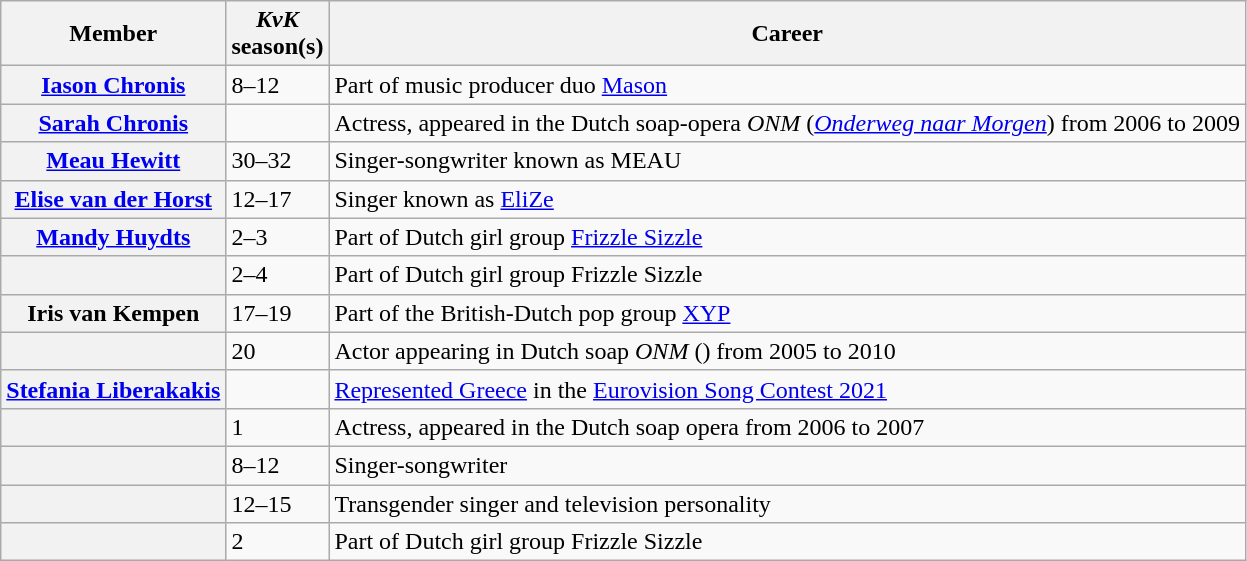<table class="wikitable plainrowheaders">
<tr>
<th scope="col">Member</th>
<th scope="col"><em>KvK</em><br>season(s)</th>
<th scope="col">Career</th>
</tr>
<tr>
<th scope="row"><a href='#'>Iason Chronis</a></th>
<td>8–12</td>
<td>Part of music producer duo <a href='#'>Mason</a></td>
</tr>
<tr>
<th scope="row"><a href='#'>Sarah Chronis</a></th>
<td></td>
<td>Actress, appeared in the Dutch soap-opera <em>ONM</em> (<em><a href='#'>Onderweg naar Morgen</a></em>) from 2006 to 2009</td>
</tr>
<tr>
<th scope="row"><a href='#'>Meau Hewitt</a></th>
<td>30–32</td>
<td>Singer-songwriter known as MEAU</td>
</tr>
<tr>
<th scope="row"><a href='#'>Elise van der Horst</a></th>
<td>12–17</td>
<td>Singer known as <a href='#'>EliZe</a></td>
</tr>
<tr>
<th scope="row"><a href='#'>Mandy Huydts</a></th>
<td>2–3</td>
<td>Part of Dutch girl group <a href='#'>Frizzle Sizzle</a></td>
</tr>
<tr>
<th scope="row"></th>
<td>2–4</td>
<td>Part of Dutch girl group Frizzle Sizzle</td>
</tr>
<tr>
<th scope="row">Iris van Kempen</th>
<td>17–19</td>
<td>Part of the British-Dutch pop group <a href='#'>XYP</a></td>
</tr>
<tr>
<th scope="row"></th>
<td>20</td>
<td>Actor appearing in Dutch soap <em>ONM</em> () from 2005 to 2010</td>
</tr>
<tr>
<th scope="row"><a href='#'>Stefania Liberakakis</a></th>
<td></td>
<td><a href='#'>Represented Greece</a> in the <a href='#'>Eurovision Song Contest 2021</a></td>
</tr>
<tr>
<th scope="row"></th>
<td>1</td>
<td>Actress, appeared in the Dutch soap opera  from 2006 to 2007</td>
</tr>
<tr>
<th scope="row"></th>
<td>8–12</td>
<td>Singer-songwriter</td>
</tr>
<tr>
<th scope="row"></th>
<td>12–15</td>
<td>Transgender singer and television personality</td>
</tr>
<tr>
<th scope="row"></th>
<td>2</td>
<td>Part of Dutch girl group Frizzle Sizzle</td>
</tr>
</table>
